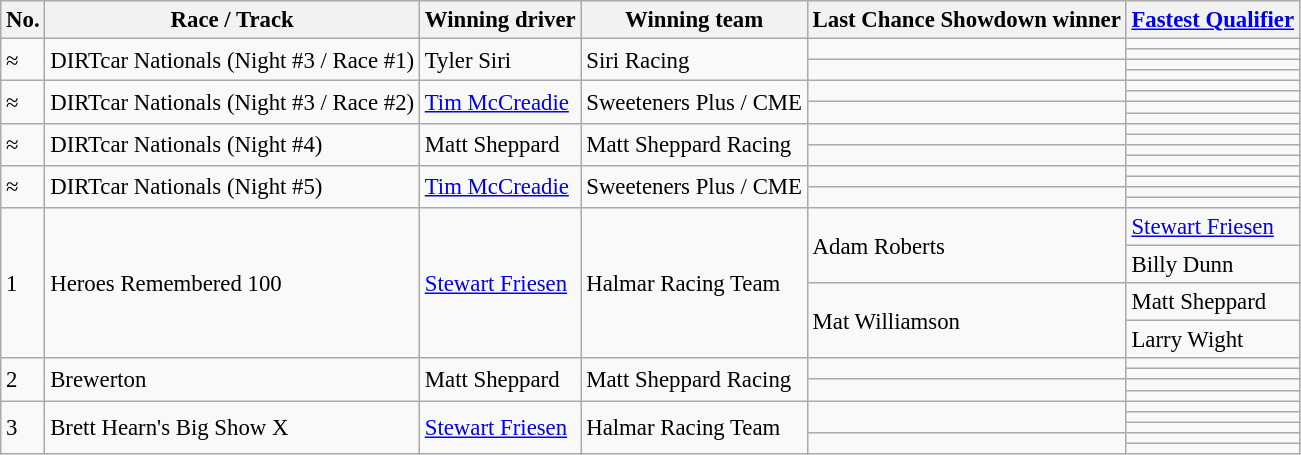<table class="wikitable" style="font-size:95%">
<tr>
<th>No.</th>
<th>Race / Track</th>
<th>Winning driver</th>
<th>Winning team</th>
<th>Last Chance Showdown winner</th>
<th><a href='#'>Fastest Qualifier</a></th>
</tr>
<tr>
<td rowspan=4>≈</td>
<td rowspan=4>DIRTcar Nationals (Night #3 / Race #1)</td>
<td rowspan=4>Tyler Siri</td>
<td rowspan=4>Siri Racing</td>
<td rowspan=2></td>
<td></td>
</tr>
<tr>
<td></td>
</tr>
<tr>
<td rowspan=2></td>
<td></td>
</tr>
<tr>
<td></td>
</tr>
<tr>
<td rowspan=4>≈</td>
<td rowspan=4>DIRTcar Nationals (Night #3 / Race #2)</td>
<td rowspan=4><a href='#'>Tim McCreadie</a></td>
<td rowspan=4>Sweeteners Plus / CME</td>
<td rowspan=2></td>
<td></td>
</tr>
<tr>
<td></td>
</tr>
<tr>
<td rowspan=2></td>
<td></td>
</tr>
<tr>
<td></td>
</tr>
<tr>
<td rowspan=4>≈</td>
<td rowspan=4>DIRTcar Nationals (Night #4)</td>
<td rowspan=4>Matt Sheppard</td>
<td rowspan=4>Matt Sheppard Racing</td>
<td rowspan=2></td>
<td></td>
</tr>
<tr>
<td></td>
</tr>
<tr>
<td rowspan=2></td>
<td></td>
</tr>
<tr>
<td></td>
</tr>
<tr>
<td rowspan=4>≈</td>
<td rowspan=4>DIRTcar Nationals (Night #5)</td>
<td rowspan=4><a href='#'>Tim McCreadie</a></td>
<td rowspan=4>Sweeteners Plus / CME</td>
<td rowspan=2></td>
<td></td>
</tr>
<tr>
<td></td>
</tr>
<tr>
<td rowspan=2></td>
<td></td>
</tr>
<tr>
<td></td>
</tr>
<tr>
<td rowspan=4>1</td>
<td rowspan=4>Heroes Remembered 100</td>
<td rowspan=4><a href='#'>Stewart Friesen</a></td>
<td rowspan=4>Halmar Racing Team</td>
<td rowspan=2>Adam Roberts</td>
<td><a href='#'>Stewart Friesen</a></td>
</tr>
<tr>
<td>Billy Dunn</td>
</tr>
<tr>
<td rowspan=2>Mat Williamson</td>
<td>Matt Sheppard</td>
</tr>
<tr>
<td>Larry Wight</td>
</tr>
<tr>
<td rowspan=4>2</td>
<td rowspan=4>Brewerton</td>
<td rowspan=4>Matt Sheppard</td>
<td rowspan=4>Matt Sheppard Racing</td>
<td rowspan=2></td>
<td></td>
</tr>
<tr>
<td></td>
</tr>
<tr>
<td rowspan=2></td>
<td></td>
</tr>
<tr>
<td></td>
</tr>
<tr>
<td rowspan=5>3</td>
<td rowspan=5>Brett Hearn's Big Show X</td>
<td rowspan=5><a href='#'>Stewart Friesen</a></td>
<td rowspan=5>Halmar Racing Team</td>
<td rowspan=3></td>
<td></td>
</tr>
<tr>
<td></td>
</tr>
<tr>
<td></td>
</tr>
<tr>
<td rowspan=2></td>
<td></td>
</tr>
<tr>
<td></td>
</tr>
</table>
